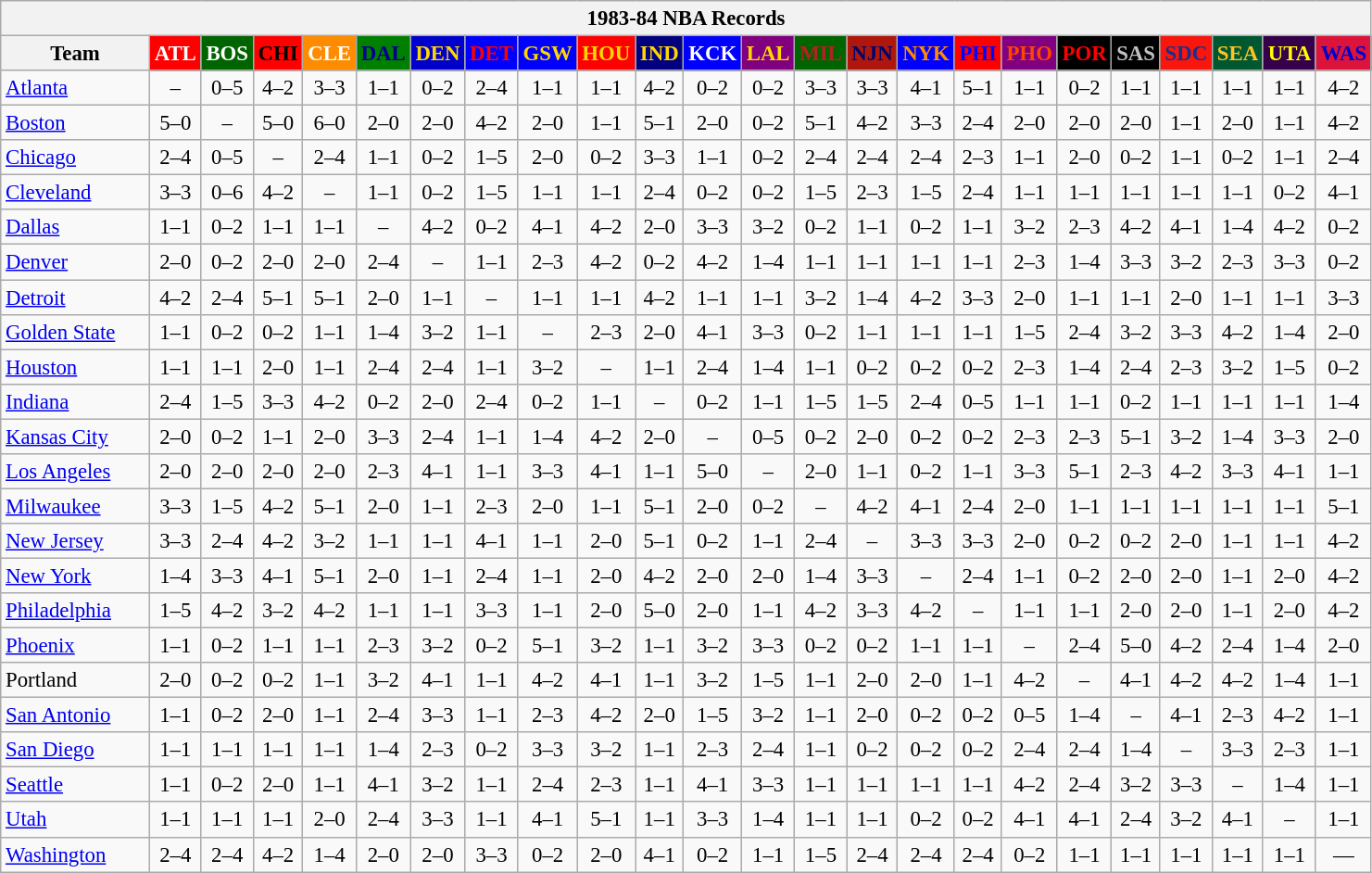<table class="wikitable" style="font-size:95%; text-align:center;">
<tr>
<th colspan=24>1983-84 NBA Records</th>
</tr>
<tr>
<th width=100>Team</th>
<th style="background:#FF0000;color:#FFFFFF;width=35">ATL</th>
<th style="background:#006400;color:#FFFFFF;width=35">BOS</th>
<th style="background:#FF0000;color:#000000;width=35">CHI</th>
<th style="background:#FF8C00;color:#FFFFFF;width=35">CLE</th>
<th style="background:#008000;color:#00008B;width=35">DAL</th>
<th style="background:#0000CD;color:#FFD700;width=35">DEN</th>
<th style="background:#0000FF;color:#FF0000;width=35">DET</th>
<th style="background:#0000FF;color:#FFD700;width=35">GSW</th>
<th style="background:#FF0000;color:#FFD700;width=35">HOU</th>
<th style="background:#000080;color:#FFD700;width=35">IND</th>
<th style="background:#0000FF;color:#FFFFFF;width=35">KCK</th>
<th style="background:#800080;color:#FFD700;width=35">LAL</th>
<th style="background:#006400;color:#B22222;width=35">MIL</th>
<th style="background:#B0170C;color:#00056D;width=35">NJN</th>
<th style="background:#0000FF;color:#FF8C00;width=35">NYK</th>
<th style="background:#FF0000;color:#0000FF;width=35">PHI</th>
<th style="background:#800080;color:#FF4500;width=35">PHO</th>
<th style="background:#000000;color:#FF0000;width=35">POR</th>
<th style="background:#000000;color:#C0C0C0;width=35">SAS</th>
<th style="background:#F9160D;color:#1A2E8B;width=35">SDC</th>
<th style="background:#005831;color:#FFC322;width=35">SEA</th>
<th style="background:#36004A;color:#FFFF00;width=35">UTA</th>
<th style="background:#DC143C;color:#0000CD;width=35">WAS</th>
</tr>
<tr>
<td style="text-align:left;"><a href='#'>Atlanta</a></td>
<td>–</td>
<td>0–5</td>
<td>4–2</td>
<td>3–3</td>
<td>1–1</td>
<td>0–2</td>
<td>2–4</td>
<td>1–1</td>
<td>1–1</td>
<td>4–2</td>
<td>0–2</td>
<td>0–2</td>
<td>3–3</td>
<td>3–3</td>
<td>4–1</td>
<td>5–1</td>
<td>1–1</td>
<td>0–2</td>
<td>1–1</td>
<td>1–1</td>
<td>1–1</td>
<td>1–1</td>
<td>4–2</td>
</tr>
<tr>
<td style="text-align:left;"><a href='#'>Boston</a></td>
<td>5–0</td>
<td>–</td>
<td>5–0</td>
<td>6–0</td>
<td>2–0</td>
<td>2–0</td>
<td>4–2</td>
<td>2–0</td>
<td>1–1</td>
<td>5–1</td>
<td>2–0</td>
<td>0–2</td>
<td>5–1</td>
<td>4–2</td>
<td>3–3</td>
<td>2–4</td>
<td>2–0</td>
<td>2–0</td>
<td>2–0</td>
<td>1–1</td>
<td>2–0</td>
<td>1–1</td>
<td>4–2</td>
</tr>
<tr>
<td style="text-align:left;"><a href='#'>Chicago</a></td>
<td>2–4</td>
<td>0–5</td>
<td>–</td>
<td>2–4</td>
<td>1–1</td>
<td>0–2</td>
<td>1–5</td>
<td>2–0</td>
<td>0–2</td>
<td>3–3</td>
<td>1–1</td>
<td>0–2</td>
<td>2–4</td>
<td>2–4</td>
<td>2–4</td>
<td>2–3</td>
<td>1–1</td>
<td>2–0</td>
<td>0–2</td>
<td>1–1</td>
<td>0–2</td>
<td>1–1</td>
<td>2–4</td>
</tr>
<tr>
<td style="text-align:left;"><a href='#'>Cleveland</a></td>
<td>3–3</td>
<td>0–6</td>
<td>4–2</td>
<td>–</td>
<td>1–1</td>
<td>0–2</td>
<td>1–5</td>
<td>1–1</td>
<td>1–1</td>
<td>2–4</td>
<td>0–2</td>
<td>0–2</td>
<td>1–5</td>
<td>2–3</td>
<td>1–5</td>
<td>2–4</td>
<td>1–1</td>
<td>1–1</td>
<td>1–1</td>
<td>1–1</td>
<td>1–1</td>
<td>0–2</td>
<td>4–1</td>
</tr>
<tr>
<td style="text-align:left;"><a href='#'>Dallas</a></td>
<td>1–1</td>
<td>0–2</td>
<td>1–1</td>
<td>1–1</td>
<td>–</td>
<td>4–2</td>
<td>0–2</td>
<td>4–1</td>
<td>4–2</td>
<td>2–0</td>
<td>3–3</td>
<td>3–2</td>
<td>0–2</td>
<td>1–1</td>
<td>0–2</td>
<td>1–1</td>
<td>3–2</td>
<td>2–3</td>
<td>4–2</td>
<td>4–1</td>
<td>1–4</td>
<td>4–2</td>
<td>0–2</td>
</tr>
<tr>
<td style="text-align:left;"><a href='#'>Denver</a></td>
<td>2–0</td>
<td>0–2</td>
<td>2–0</td>
<td>2–0</td>
<td>2–4</td>
<td>–</td>
<td>1–1</td>
<td>2–3</td>
<td>4–2</td>
<td>0–2</td>
<td>4–2</td>
<td>1–4</td>
<td>1–1</td>
<td>1–1</td>
<td>1–1</td>
<td>1–1</td>
<td>2–3</td>
<td>1–4</td>
<td>3–3</td>
<td>3–2</td>
<td>2–3</td>
<td>3–3</td>
<td>0–2</td>
</tr>
<tr>
<td style="text-align:left;"><a href='#'>Detroit</a></td>
<td>4–2</td>
<td>2–4</td>
<td>5–1</td>
<td>5–1</td>
<td>2–0</td>
<td>1–1</td>
<td>–</td>
<td>1–1</td>
<td>1–1</td>
<td>4–2</td>
<td>1–1</td>
<td>1–1</td>
<td>3–2</td>
<td>1–4</td>
<td>4–2</td>
<td>3–3</td>
<td>2–0</td>
<td>1–1</td>
<td>1–1</td>
<td>2–0</td>
<td>1–1</td>
<td>1–1</td>
<td>3–3</td>
</tr>
<tr>
<td style="text-align:left;"><a href='#'>Golden State</a></td>
<td>1–1</td>
<td>0–2</td>
<td>0–2</td>
<td>1–1</td>
<td>1–4</td>
<td>3–2</td>
<td>1–1</td>
<td>–</td>
<td>2–3</td>
<td>2–0</td>
<td>4–1</td>
<td>3–3</td>
<td>0–2</td>
<td>1–1</td>
<td>1–1</td>
<td>1–1</td>
<td>1–5</td>
<td>2–4</td>
<td>3–2</td>
<td>3–3</td>
<td>4–2</td>
<td>1–4</td>
<td>2–0</td>
</tr>
<tr>
<td style="text-align:left;"><a href='#'>Houston</a></td>
<td>1–1</td>
<td>1–1</td>
<td>2–0</td>
<td>1–1</td>
<td>2–4</td>
<td>2–4</td>
<td>1–1</td>
<td>3–2</td>
<td>–</td>
<td>1–1</td>
<td>2–4</td>
<td>1–4</td>
<td>1–1</td>
<td>0–2</td>
<td>0–2</td>
<td>0–2</td>
<td>2–3</td>
<td>1–4</td>
<td>2–4</td>
<td>2–3</td>
<td>3–2</td>
<td>1–5</td>
<td>0–2</td>
</tr>
<tr>
<td style="text-align:left;"><a href='#'>Indiana</a></td>
<td>2–4</td>
<td>1–5</td>
<td>3–3</td>
<td>4–2</td>
<td>0–2</td>
<td>2–0</td>
<td>2–4</td>
<td>0–2</td>
<td>1–1</td>
<td>–</td>
<td>0–2</td>
<td>1–1</td>
<td>1–5</td>
<td>1–5</td>
<td>2–4</td>
<td>0–5</td>
<td>1–1</td>
<td>1–1</td>
<td>0–2</td>
<td>1–1</td>
<td>1–1</td>
<td>1–1</td>
<td>1–4</td>
</tr>
<tr>
<td style="text-align:left;"><a href='#'>Kansas City</a></td>
<td>2–0</td>
<td>0–2</td>
<td>1–1</td>
<td>2–0</td>
<td>3–3</td>
<td>2–4</td>
<td>1–1</td>
<td>1–4</td>
<td>4–2</td>
<td>2–0</td>
<td>–</td>
<td>0–5</td>
<td>0–2</td>
<td>2–0</td>
<td>0–2</td>
<td>0–2</td>
<td>2–3</td>
<td>2–3</td>
<td>5–1</td>
<td>3–2</td>
<td>1–4</td>
<td>3–3</td>
<td>2–0</td>
</tr>
<tr>
<td style="text-align:left;"><a href='#'>Los Angeles</a></td>
<td>2–0</td>
<td>2–0</td>
<td>2–0</td>
<td>2–0</td>
<td>2–3</td>
<td>4–1</td>
<td>1–1</td>
<td>3–3</td>
<td>4–1</td>
<td>1–1</td>
<td>5–0</td>
<td>–</td>
<td>2–0</td>
<td>1–1</td>
<td>0–2</td>
<td>1–1</td>
<td>3–3</td>
<td>5–1</td>
<td>2–3</td>
<td>4–2</td>
<td>3–3</td>
<td>4–1</td>
<td>1–1</td>
</tr>
<tr>
<td style="text-align:left;"><a href='#'>Milwaukee</a></td>
<td>3–3</td>
<td>1–5</td>
<td>4–2</td>
<td>5–1</td>
<td>2–0</td>
<td>1–1</td>
<td>2–3</td>
<td>2–0</td>
<td>1–1</td>
<td>5–1</td>
<td>2–0</td>
<td>0–2</td>
<td>–</td>
<td>4–2</td>
<td>4–1</td>
<td>2–4</td>
<td>2–0</td>
<td>1–1</td>
<td>1–1</td>
<td>1–1</td>
<td>1–1</td>
<td>1–1</td>
<td>5–1</td>
</tr>
<tr>
<td style="text-align:left;"><a href='#'>New Jersey</a></td>
<td>3–3</td>
<td>2–4</td>
<td>4–2</td>
<td>3–2</td>
<td>1–1</td>
<td>1–1</td>
<td>4–1</td>
<td>1–1</td>
<td>2–0</td>
<td>5–1</td>
<td>0–2</td>
<td>1–1</td>
<td>2–4</td>
<td>–</td>
<td>3–3</td>
<td>3–3</td>
<td>2–0</td>
<td>0–2</td>
<td>0–2</td>
<td>2–0</td>
<td>1–1</td>
<td>1–1</td>
<td>4–2</td>
</tr>
<tr>
<td style="text-align:left;"><a href='#'>New York</a></td>
<td>1–4</td>
<td>3–3</td>
<td>4–1</td>
<td>5–1</td>
<td>2–0</td>
<td>1–1</td>
<td>2–4</td>
<td>1–1</td>
<td>2–0</td>
<td>4–2</td>
<td>2–0</td>
<td>2–0</td>
<td>1–4</td>
<td>3–3</td>
<td>–</td>
<td>2–4</td>
<td>1–1</td>
<td>0–2</td>
<td>2–0</td>
<td>2–0</td>
<td>1–1</td>
<td>2–0</td>
<td>4–2</td>
</tr>
<tr>
<td style="text-align:left;"><a href='#'>Philadelphia</a></td>
<td>1–5</td>
<td>4–2</td>
<td>3–2</td>
<td>4–2</td>
<td>1–1</td>
<td>1–1</td>
<td>3–3</td>
<td>1–1</td>
<td>2–0</td>
<td>5–0</td>
<td>2–0</td>
<td>1–1</td>
<td>4–2</td>
<td>3–3</td>
<td>4–2</td>
<td>–</td>
<td>1–1</td>
<td>1–1</td>
<td>2–0</td>
<td>2–0</td>
<td>1–1</td>
<td>2–0</td>
<td>4–2</td>
</tr>
<tr>
<td style="text-align:left;"><a href='#'>Phoenix</a></td>
<td>1–1</td>
<td>0–2</td>
<td>1–1</td>
<td>1–1</td>
<td>2–3</td>
<td>3–2</td>
<td>0–2</td>
<td>5–1</td>
<td>3–2</td>
<td>1–1</td>
<td>3–2</td>
<td>3–3</td>
<td>0–2</td>
<td>0–2</td>
<td>1–1</td>
<td>1–1</td>
<td>–</td>
<td>2–4</td>
<td>5–0</td>
<td>4–2</td>
<td>2–4</td>
<td>1–4</td>
<td>2–0</td>
</tr>
<tr>
<td style="text-align:left;">Portland</td>
<td>2–0</td>
<td>0–2</td>
<td>0–2</td>
<td>1–1</td>
<td>3–2</td>
<td>4–1</td>
<td>1–1</td>
<td>4–2</td>
<td>4–1</td>
<td>1–1</td>
<td>3–2</td>
<td>1–5</td>
<td>1–1</td>
<td>2–0</td>
<td>2–0</td>
<td>1–1</td>
<td>4–2</td>
<td>–</td>
<td>4–1</td>
<td>4–2</td>
<td>4–2</td>
<td>1–4</td>
<td>1–1</td>
</tr>
<tr>
<td style="text-align:left;"><a href='#'>San Antonio</a></td>
<td>1–1</td>
<td>0–2</td>
<td>2–0</td>
<td>1–1</td>
<td>2–4</td>
<td>3–3</td>
<td>1–1</td>
<td>2–3</td>
<td>4–2</td>
<td>2–0</td>
<td>1–5</td>
<td>3–2</td>
<td>1–1</td>
<td>2–0</td>
<td>0–2</td>
<td>0–2</td>
<td>0–5</td>
<td>1–4</td>
<td>–</td>
<td>4–1</td>
<td>2–3</td>
<td>4–2</td>
<td>1–1</td>
</tr>
<tr>
<td style="text-align:left;"><a href='#'>San Diego</a></td>
<td>1–1</td>
<td>1–1</td>
<td>1–1</td>
<td>1–1</td>
<td>1–4</td>
<td>2–3</td>
<td>0–2</td>
<td>3–3</td>
<td>3–2</td>
<td>1–1</td>
<td>2–3</td>
<td>2–4</td>
<td>1–1</td>
<td>0–2</td>
<td>0–2</td>
<td>0–2</td>
<td>2–4</td>
<td>2–4</td>
<td>1–4</td>
<td>–</td>
<td>3–3</td>
<td>2–3</td>
<td>1–1</td>
</tr>
<tr>
<td style="text-align:left;"><a href='#'>Seattle</a></td>
<td>1–1</td>
<td>0–2</td>
<td>2–0</td>
<td>1–1</td>
<td>4–1</td>
<td>3–2</td>
<td>1–1</td>
<td>2–4</td>
<td>2–3</td>
<td>1–1</td>
<td>4–1</td>
<td>3–3</td>
<td>1–1</td>
<td>1–1</td>
<td>1–1</td>
<td>1–1</td>
<td>4–2</td>
<td>2–4</td>
<td>3–2</td>
<td>3–3</td>
<td>–</td>
<td>1–4</td>
<td>1–1</td>
</tr>
<tr>
<td style="text-align:left;"><a href='#'>Utah</a></td>
<td>1–1</td>
<td>1–1</td>
<td>1–1</td>
<td>2–0</td>
<td>2–4</td>
<td>3–3</td>
<td>1–1</td>
<td>4–1</td>
<td>5–1</td>
<td>1–1</td>
<td>3–3</td>
<td>1–4</td>
<td>1–1</td>
<td>1–1</td>
<td>0–2</td>
<td>0–2</td>
<td>4–1</td>
<td>4–1</td>
<td>2–4</td>
<td>3–2</td>
<td>4–1</td>
<td>–</td>
<td>1–1</td>
</tr>
<tr>
<td style="text-align:left;"><a href='#'>Washington</a></td>
<td>2–4</td>
<td>2–4</td>
<td>4–2</td>
<td>1–4</td>
<td>2–0</td>
<td>2–0</td>
<td>3–3</td>
<td>0–2</td>
<td>2–0</td>
<td>4–1</td>
<td>0–2</td>
<td>1–1</td>
<td>1–5</td>
<td>2–4</td>
<td>2–4</td>
<td>2–4</td>
<td>0–2</td>
<td>1–1</td>
<td>1–1</td>
<td>1–1</td>
<td>1–1</td>
<td>1–1</td>
<td>—</td>
</tr>
</table>
